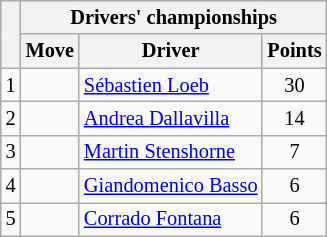<table class="wikitable" style="font-size:85%;">
<tr>
<th rowspan="2"></th>
<th colspan="3">Drivers' championships</th>
</tr>
<tr>
<th>Move</th>
<th>Driver</th>
<th>Points</th>
</tr>
<tr>
<td align="center">1</td>
<td align="center"></td>
<td> <a href='#'>Sébastien Loeb</a></td>
<td align="center">30</td>
</tr>
<tr>
<td align="center">2</td>
<td align="center"></td>
<td> <a href='#'>Andrea Dallavilla</a></td>
<td align="center">14</td>
</tr>
<tr>
<td align="center">3</td>
<td align="center"></td>
<td> <a href='#'>Martin Stenshorne</a></td>
<td align="center">7</td>
</tr>
<tr>
<td align="center">4</td>
<td align="center"></td>
<td> <a href='#'>Giandomenico Basso</a></td>
<td align="center">6</td>
</tr>
<tr>
<td align="center">5</td>
<td align="center"></td>
<td> <a href='#'>Corrado Fontana</a></td>
<td align="center">6</td>
</tr>
</table>
